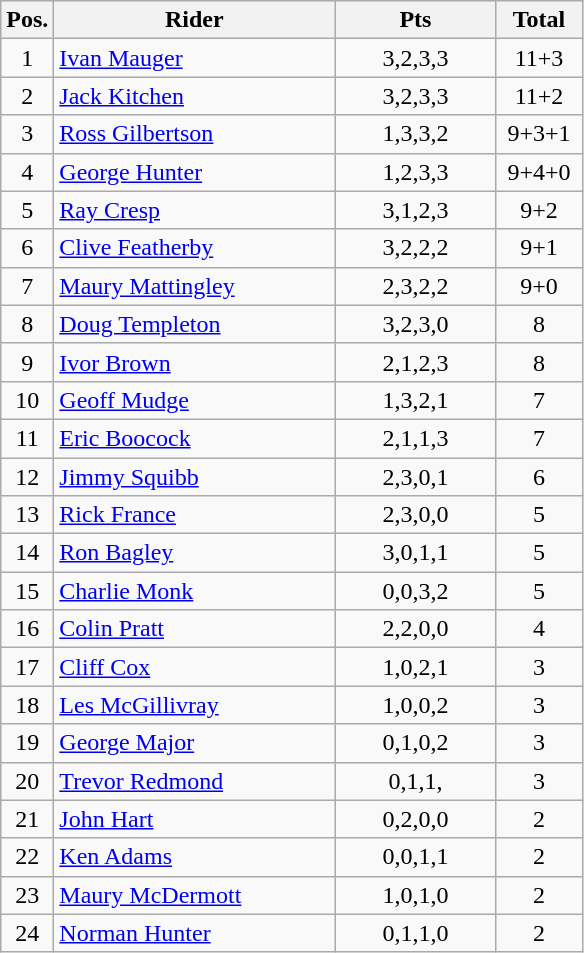<table class=wikitable>
<tr>
<th width=25px>Pos.</th>
<th width=180px>Rider</th>
<th width=100px>Pts</th>
<th width=50px>Total</th>
</tr>
<tr align=center >
<td>1</td>
<td align=left> <a href='#'>Ivan Mauger</a></td>
<td>3,2,3,3</td>
<td>11+3</td>
</tr>
<tr align=center>
<td>2</td>
<td align=left> <a href='#'>Jack Kitchen</a></td>
<td>3,2,3,3</td>
<td>11+2</td>
</tr>
<tr align=center>
<td>3</td>
<td align=left> <a href='#'>Ross Gilbertson</a></td>
<td>1,3,3,2</td>
<td>9+3+1</td>
</tr>
<tr align=center>
<td>4</td>
<td align=left> <a href='#'>George Hunter</a></td>
<td>1,2,3,3</td>
<td>9+4+0</td>
</tr>
<tr align=center>
<td>5</td>
<td align=left> <a href='#'>Ray Cresp</a></td>
<td>3,1,2,3</td>
<td>9+2</td>
</tr>
<tr align=center>
<td>6</td>
<td align=left> <a href='#'>Clive Featherby</a></td>
<td>3,2,2,2</td>
<td>9+1</td>
</tr>
<tr align=center>
<td>7</td>
<td align=left> <a href='#'>Maury Mattingley</a></td>
<td>2,3,2,2</td>
<td>9+0</td>
</tr>
<tr align=center>
<td>8</td>
<td align=left> <a href='#'>Doug Templeton</a></td>
<td>3,2,3,0</td>
<td>8</td>
</tr>
<tr align=center>
<td>9</td>
<td align=left> <a href='#'>Ivor Brown</a></td>
<td>2,1,2,3</td>
<td>8</td>
</tr>
<tr align=center>
<td>10</td>
<td align=left> <a href='#'>Geoff Mudge</a></td>
<td>1,3,2,1</td>
<td>7</td>
</tr>
<tr align=center>
<td>11</td>
<td align=left> <a href='#'>Eric Boocock</a></td>
<td>2,1,1,3</td>
<td>7</td>
</tr>
<tr align=center>
<td>12</td>
<td align=left> <a href='#'>Jimmy Squibb</a></td>
<td>2,3,0,1</td>
<td>6</td>
</tr>
<tr align=center>
<td>13</td>
<td align=left> <a href='#'>Rick France</a></td>
<td>2,3,0,0</td>
<td>5</td>
</tr>
<tr align=center>
<td>14</td>
<td align=left> <a href='#'>Ron Bagley</a></td>
<td>3,0,1,1</td>
<td>5</td>
</tr>
<tr align=center>
<td>15</td>
<td align=left> <a href='#'>Charlie Monk</a></td>
<td>0,0,3,2</td>
<td>5</td>
</tr>
<tr align=center>
<td>16</td>
<td align=left> <a href='#'>Colin Pratt</a></td>
<td>2,2,0,0</td>
<td>4</td>
</tr>
<tr align=center>
<td>17</td>
<td align=left> <a href='#'>Cliff Cox</a></td>
<td>1,0,2,1</td>
<td>3</td>
</tr>
<tr align=center>
<td>18</td>
<td align=left>  <a href='#'>Les McGillivray</a></td>
<td>1,0,0,2</td>
<td>3</td>
</tr>
<tr align=center>
<td>19</td>
<td align=left> <a href='#'>George Major</a></td>
<td>0,1,0,2</td>
<td>3</td>
</tr>
<tr align=center>
<td>20</td>
<td align=left> <a href='#'>Trevor Redmond</a></td>
<td>0,1,1,</td>
<td>3</td>
</tr>
<tr align=center>
<td>21</td>
<td align=left> <a href='#'>John Hart</a></td>
<td>0,2,0,0</td>
<td>2</td>
</tr>
<tr align=center>
<td>22</td>
<td align=left> <a href='#'>Ken Adams</a></td>
<td>0,0,1,1</td>
<td>2</td>
</tr>
<tr align=center>
<td>23</td>
<td align=left> <a href='#'>Maury McDermott</a></td>
<td>1,0,1,0</td>
<td>2</td>
</tr>
<tr align=center>
<td>24</td>
<td align=left> <a href='#'>Norman Hunter</a></td>
<td>0,1,1,0</td>
<td>2</td>
</tr>
</table>
